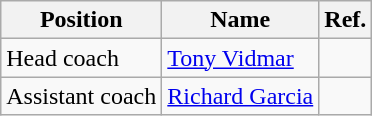<table class="wikitable">
<tr>
<th>Position</th>
<th>Name</th>
<th>Ref.</th>
</tr>
<tr>
<td>Head coach</td>
<td> <a href='#'>Tony Vidmar</a></td>
<td></td>
</tr>
<tr>
<td>Assistant coach</td>
<td> <a href='#'>Richard Garcia</a></td>
<td></td>
</tr>
</table>
